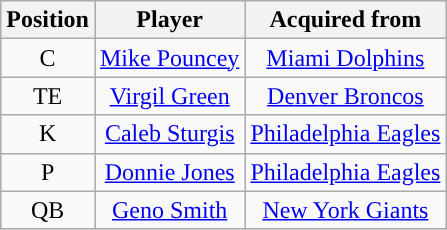<table class="wikitable" style="text-align:center">
<tr>
<th>Position</th>
<th>Player</th>
<th>Acquired from</th>
</tr>
<tr>
<td>C</td>
<td><a href='#'>Mike Pouncey</a></td>
<td><a href='#'>Miami Dolphins</a></td>
</tr>
<tr>
<td>TE</td>
<td><a href='#'>Virgil Green</a></td>
<td><a href='#'>Denver Broncos</a></td>
</tr>
<tr>
<td>K</td>
<td><a href='#'>Caleb Sturgis</a></td>
<td><a href='#'>Philadelphia Eagles</a></td>
</tr>
<tr>
<td>P</td>
<td><a href='#'>Donnie Jones</a></td>
<td><a href='#'>Philadelphia Eagles</a></td>
</tr>
<tr>
<td>QB</td>
<td><a href='#'>Geno Smith</a></td>
<td><a href='#'>New York Giants</a></td>
</tr>
</table>
